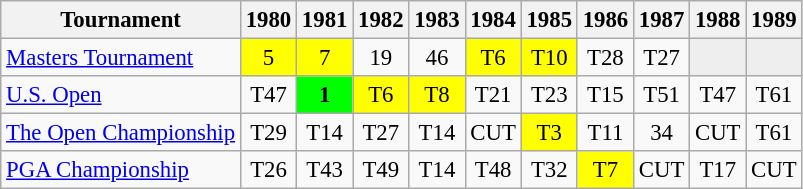<table class="wikitable" style="font-size:95%;text-align:center;">
<tr>
<th>Tournament</th>
<th>1980</th>
<th>1981</th>
<th>1982</th>
<th>1983</th>
<th>1984</th>
<th>1985</th>
<th>1986</th>
<th>1987</th>
<th>1988</th>
<th>1989</th>
</tr>
<tr>
<td align=left><a href='#'>Masters Tournament</a></td>
<td style="background:yellow;">5</td>
<td style="background:yellow;">7</td>
<td>19</td>
<td>46</td>
<td style="background:yellow;">T6</td>
<td style="background:yellow;">T10</td>
<td>T28</td>
<td>T27</td>
<td style="background:#eeeeee;"></td>
<td style="background:#eeeeee;"></td>
</tr>
<tr>
<td align=left><a href='#'>U.S. Open</a></td>
<td>T47</td>
<td style="background:lime;"><strong>1</strong></td>
<td style="background:yellow;">T6</td>
<td style="background:yellow;">T8</td>
<td>T21</td>
<td>T23</td>
<td>T15</td>
<td>T51</td>
<td>T47</td>
<td>T61</td>
</tr>
<tr>
<td align=left><a href='#'>The Open Championship</a></td>
<td>T29</td>
<td>T14</td>
<td>T27</td>
<td>T14</td>
<td>CUT</td>
<td style="background:yellow;">T3</td>
<td>T11</td>
<td>34</td>
<td>CUT</td>
<td>T61</td>
</tr>
<tr>
<td align=left><a href='#'>PGA Championship</a></td>
<td>T26</td>
<td>T43</td>
<td>T49</td>
<td>T14</td>
<td>T48</td>
<td>T32</td>
<td style="background:yellow;">T7</td>
<td>CUT</td>
<td>T17</td>
<td>CUT</td>
</tr>
</table>
